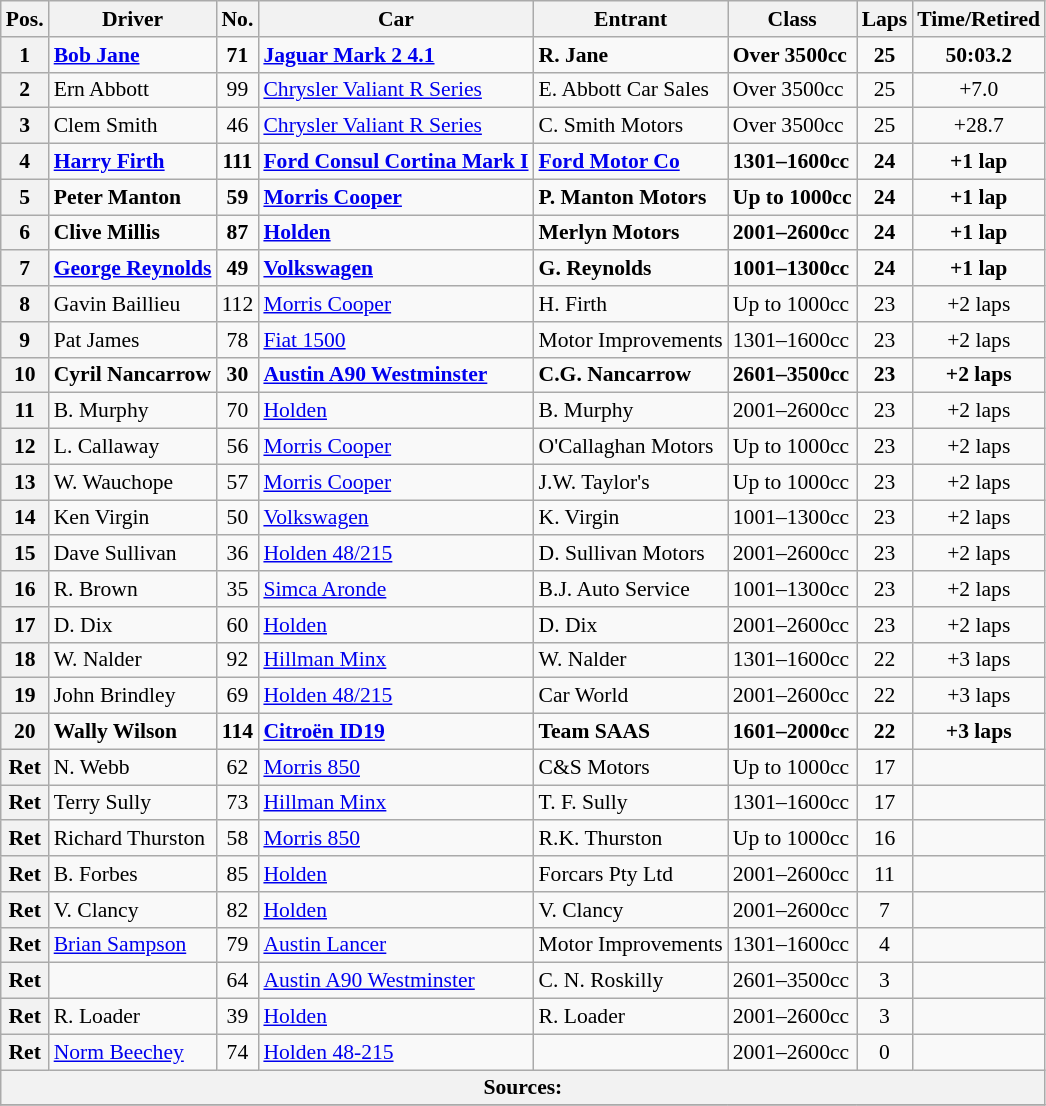<table class="wikitable" style="font-size: 90%">
<tr>
<th>Pos.</th>
<th>Driver</th>
<th>No.</th>
<th>Car</th>
<th>Entrant</th>
<th>Class</th>
<th>Laps</th>
<th>Time/Retired</th>
</tr>
<tr style="font-weight: bold">
<th>1</th>
<td> <a href='#'>Bob Jane</a></td>
<td align="center">71</td>
<td><a href='#'>Jaguar Mark 2 4.1</a></td>
<td>R. Jane</td>
<td>Over 3500cc</td>
<td align="center">25</td>
<td align="center">50:03.2</td>
</tr>
<tr>
<th>2</th>
<td> Ern Abbott</td>
<td align="center">99</td>
<td><a href='#'>Chrysler Valiant R Series</a></td>
<td>E. Abbott Car Sales</td>
<td>Over 3500cc</td>
<td align="center">25</td>
<td align="center">+7.0</td>
</tr>
<tr>
<th>3</th>
<td> Clem Smith</td>
<td align="center">46</td>
<td><a href='#'>Chrysler Valiant R Series</a></td>
<td>C. Smith Motors</td>
<td>Over 3500cc</td>
<td align="center">25</td>
<td align="center">+28.7</td>
</tr>
<tr style="font-weight: bold">
<th>4</th>
<td> <a href='#'>Harry Firth</a></td>
<td align="center">111</td>
<td><a href='#'>Ford Consul Cortina Mark I</a></td>
<td><a href='#'>Ford Motor Co</a></td>
<td>1301–1600cc</td>
<td align="center">24</td>
<td align="center">+1 lap</td>
</tr>
<tr style="font-weight: bold">
<th>5</th>
<td> Peter Manton</td>
<td align="center">59</td>
<td><a href='#'>Morris Cooper</a></td>
<td>P. Manton Motors</td>
<td>Up to 1000cc</td>
<td align="center">24</td>
<td align="center">+1 lap</td>
</tr>
<tr style="font-weight: bold">
<th>6</th>
<td> Clive Millis</td>
<td align="center">87</td>
<td><a href='#'>Holden</a></td>
<td>Merlyn Motors</td>
<td>2001–2600cc</td>
<td align="center">24</td>
<td align="center">+1 lap</td>
</tr>
<tr style="font-weight: bold">
<th>7</th>
<td> <a href='#'>George Reynolds</a></td>
<td align="center">49</td>
<td><a href='#'>Volkswagen</a></td>
<td>G. Reynolds</td>
<td>1001–1300cc</td>
<td align="center">24</td>
<td align="center">+1 lap</td>
</tr>
<tr>
<th>8</th>
<td> Gavin Baillieu</td>
<td align="center">112</td>
<td><a href='#'>Morris Cooper</a></td>
<td>H. Firth</td>
<td>Up to 1000cc</td>
<td align="center">23</td>
<td align="center">+2 laps</td>
</tr>
<tr>
<th>9</th>
<td> Pat James</td>
<td align="center">78</td>
<td><a href='#'>Fiat 1500</a></td>
<td>Motor Improvements</td>
<td>1301–1600cc</td>
<td align="center">23</td>
<td align="center">+2 laps</td>
</tr>
<tr style="font-weight: bold">
<th>10</th>
<td> Cyril Nancarrow</td>
<td align="center">30</td>
<td><a href='#'>Austin A90 Westminster</a></td>
<td>C.G. Nancarrow</td>
<td>2601–3500cc</td>
<td align="center">23</td>
<td align="center">+2 laps</td>
</tr>
<tr>
<th>11</th>
<td> B. Murphy</td>
<td align="center">70</td>
<td><a href='#'>Holden</a></td>
<td>B. Murphy</td>
<td>2001–2600cc</td>
<td align="center">23</td>
<td align="center">+2 laps</td>
</tr>
<tr>
<th>12</th>
<td> L. Callaway</td>
<td align="center">56</td>
<td><a href='#'>Morris Cooper</a></td>
<td>O'Callaghan Motors</td>
<td>Up to 1000cc</td>
<td align="center">23</td>
<td align="center">+2 laps</td>
</tr>
<tr>
<th>13</th>
<td> W. Wauchope</td>
<td align="center">57</td>
<td><a href='#'>Morris Cooper</a></td>
<td>J.W. Taylor's</td>
<td>Up to 1000cc</td>
<td align="center">23</td>
<td align="center">+2 laps</td>
</tr>
<tr>
<th>14</th>
<td> Ken Virgin</td>
<td align="center">50</td>
<td><a href='#'>Volkswagen</a></td>
<td>K. Virgin</td>
<td>1001–1300cc</td>
<td align="center">23</td>
<td align="center">+2 laps</td>
</tr>
<tr>
<th>15</th>
<td> Dave Sullivan</td>
<td align="center">36</td>
<td><a href='#'>Holden 48/215</a></td>
<td>D. Sullivan Motors</td>
<td>2001–2600cc</td>
<td align="center">23</td>
<td align="center">+2 laps</td>
</tr>
<tr>
<th>16</th>
<td> R. Brown</td>
<td align="center">35</td>
<td><a href='#'>Simca Aronde</a></td>
<td>B.J. Auto Service</td>
<td>1001–1300cc</td>
<td align="center">23</td>
<td align="center">+2 laps</td>
</tr>
<tr>
<th>17</th>
<td> D. Dix</td>
<td align="center">60</td>
<td><a href='#'>Holden</a></td>
<td>D. Dix</td>
<td>2001–2600cc</td>
<td align="center">23</td>
<td align="center">+2 laps</td>
</tr>
<tr>
<th>18</th>
<td> W. Nalder</td>
<td align="center">92</td>
<td><a href='#'>Hillman Minx</a></td>
<td>W. Nalder</td>
<td>1301–1600cc</td>
<td align="center">22</td>
<td align="center">+3 laps</td>
</tr>
<tr>
<th>19</th>
<td> John Brindley</td>
<td align="center">69</td>
<td><a href='#'>Holden 48/215</a></td>
<td>Car World</td>
<td>2001–2600cc</td>
<td align="center">22</td>
<td align="center">+3 laps</td>
</tr>
<tr style="font-weight: bold">
<th>20</th>
<td> Wally Wilson</td>
<td align="center">114</td>
<td><a href='#'>Citroën ID19</a></td>
<td>Team SAAS</td>
<td>1601–2000cc</td>
<td align="center">22</td>
<td align="center">+3 laps</td>
</tr>
<tr>
<th>Ret</th>
<td> N. Webb</td>
<td align="center">62</td>
<td><a href='#'>Morris 850</a></td>
<td>C&S Motors</td>
<td>Up to 1000cc</td>
<td align="center">17</td>
<td></td>
</tr>
<tr>
<th>Ret</th>
<td> Terry Sully</td>
<td align="center">73</td>
<td><a href='#'>Hillman Minx</a></td>
<td>T. F. Sully</td>
<td>1301–1600cc</td>
<td align="center">17</td>
<td></td>
</tr>
<tr>
<th>Ret</th>
<td> Richard Thurston</td>
<td align="center">58</td>
<td><a href='#'>Morris 850</a></td>
<td>R.K. Thurston</td>
<td>Up to 1000cc</td>
<td align="center">16</td>
<td></td>
</tr>
<tr>
<th>Ret</th>
<td> B. Forbes</td>
<td align="center">85</td>
<td><a href='#'>Holden</a></td>
<td>Forcars Pty Ltd</td>
<td>2001–2600cc</td>
<td align="center">11</td>
<td></td>
</tr>
<tr>
<th>Ret</th>
<td> V. Clancy</td>
<td align="center">82</td>
<td><a href='#'>Holden</a></td>
<td>V. Clancy</td>
<td>2001–2600cc</td>
<td align="center">7</td>
<td></td>
</tr>
<tr>
<th>Ret</th>
<td> <a href='#'>Brian Sampson</a></td>
<td align="center">79</td>
<td><a href='#'>Austin Lancer</a></td>
<td>Motor Improvements</td>
<td>1301–1600cc</td>
<td align="center">4</td>
<td></td>
</tr>
<tr>
<th>Ret</th>
<td></td>
<td align="center">64</td>
<td><a href='#'>Austin A90 Westminster</a></td>
<td>C. N. Roskilly</td>
<td>2601–3500cc</td>
<td align="center">3</td>
<td></td>
</tr>
<tr>
<th>Ret</th>
<td> R. Loader</td>
<td align="center">39</td>
<td><a href='#'>Holden</a></td>
<td>R. Loader</td>
<td>2001–2600cc</td>
<td align="center">3</td>
<td></td>
</tr>
<tr>
<th>Ret</th>
<td> <a href='#'>Norm Beechey</a></td>
<td align="center">74</td>
<td><a href='#'>Holden 48-215</a></td>
<td></td>
<td>2001–2600cc</td>
<td align="center">0</td>
<td></td>
</tr>
<tr>
<th colspan="8">Sources:</th>
</tr>
<tr>
</tr>
</table>
